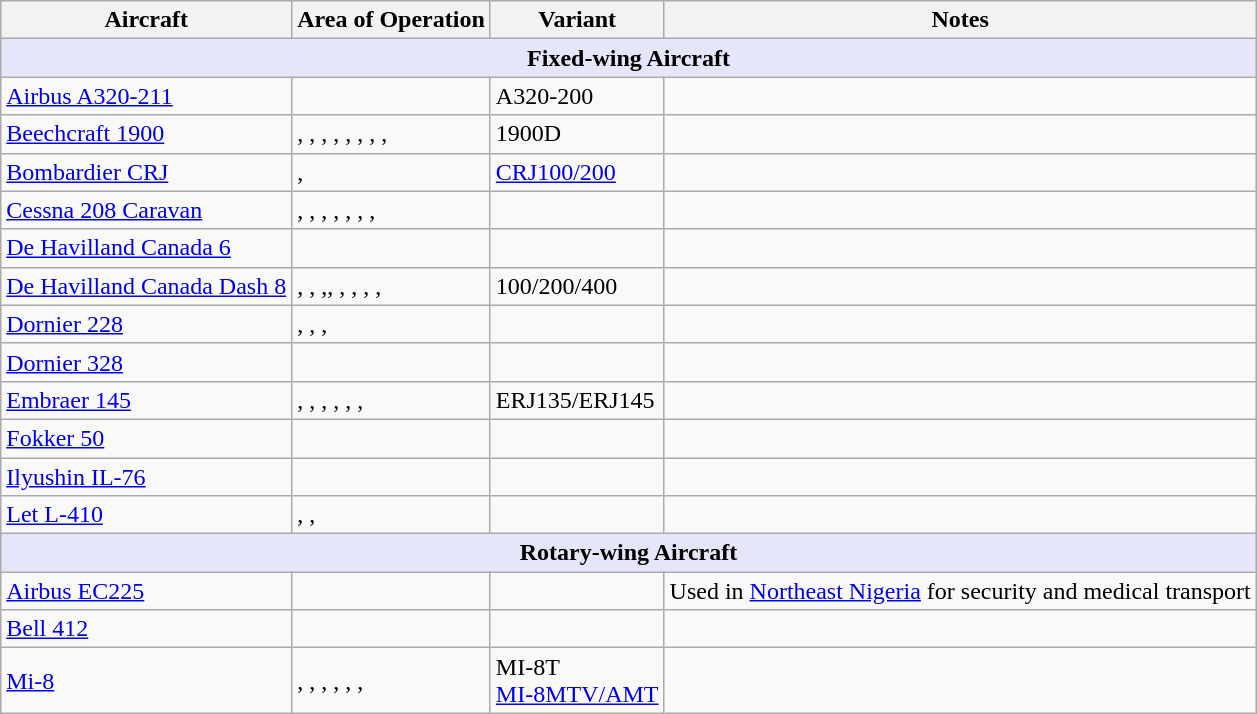<table class="wikitable">
<tr>
<th>Aircraft</th>
<th>Area of Operation</th>
<th>Variant</th>
<th>Notes</th>
</tr>
<tr>
<th colspan="4" style="align: center; background: lavender;"><strong>Fixed-wing Aircraft</strong></th>
</tr>
<tr>
<td><a href='#'>Airbus A320-211</a></td>
<td></td>
<td>A320-200</td>
<td></td>
</tr>
<tr>
<td><a href='#'>Beechcraft 1900</a></td>
<td>, , , , , , , , </td>
<td>1900D</td>
<td></td>
</tr>
<tr>
<td><a href='#'>Bombardier CRJ</a></td>
<td>, </td>
<td><a href='#'>CRJ100/200</a></td>
<td></td>
</tr>
<tr>
<td><a href='#'>Cessna 208 Caravan</a></td>
<td>, , , , , , , </td>
<td></td>
<td></td>
</tr>
<tr>
<td><a href='#'>De Havilland Canada 6</a></td>
<td></td>
<td></td>
<td></td>
</tr>
<tr>
<td><a href='#'>De Havilland Canada Dash 8</a></td>
<td>, , ,, , , , , </td>
<td>100/200/400</td>
<td></td>
</tr>
<tr>
<td><a href='#'>Dornier 228</a></td>
<td>, , , </td>
<td></td>
<td></td>
</tr>
<tr>
<td><a href='#'>Dornier 328</a></td>
<td></td>
<td></td>
<td></td>
</tr>
<tr>
<td><a href='#'>Embraer 145</a></td>
<td>, , , , , , </td>
<td>ERJ135/ERJ145</td>
<td></td>
</tr>
<tr>
<td><a href='#'>Fokker 50</a></td>
<td></td>
<td></td>
<td></td>
</tr>
<tr>
<td><a href='#'>Ilyushin IL-76</a></td>
<td></td>
<td></td>
<td></td>
</tr>
<tr>
<td><a href='#'>Let L-410</a></td>
<td>, , </td>
<td></td>
<td></td>
</tr>
<tr>
<th style="align: center; background: lavender;" colspan="4">Rotary-wing Aircraft</th>
</tr>
<tr>
<td><a href='#'>Airbus EC225</a></td>
<td></td>
<td></td>
<td>Used in <a href='#'>Northeast Nigeria</a> for security and medical transport</td>
</tr>
<tr>
<td><a href='#'>Bell 412</a></td>
<td></td>
<td></td>
<td></td>
</tr>
<tr>
<td><a href='#'>Mi-8</a></td>
<td>, , , , , ,</td>
<td>MI-8T<br><a href='#'>MI-8MTV/AMT</a></td>
<td></td>
</tr>
</table>
